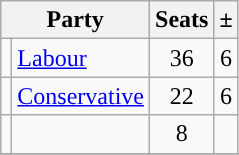<table class="sortable wikitable">
<tr>
<th colspan="2">Party</th>
<th>Seats</th>
<th>±</th>
</tr>
<tr>
<td style="background-color: "></td>
<td><a href='#'>Labour</a></td>
<td align="center">36</td>
<td align="center">6</td>
</tr>
<tr>
<td style="background-color: "></td>
<td><a href='#'>Conservative</a></td>
<td align="center">22</td>
<td align="center">6</td>
</tr>
<tr>
<td style="background-color: "></td>
<td><a href='#'></a></td>
<td align="center">8</td>
<td align="center"></td>
</tr>
<tr>
</tr>
</table>
